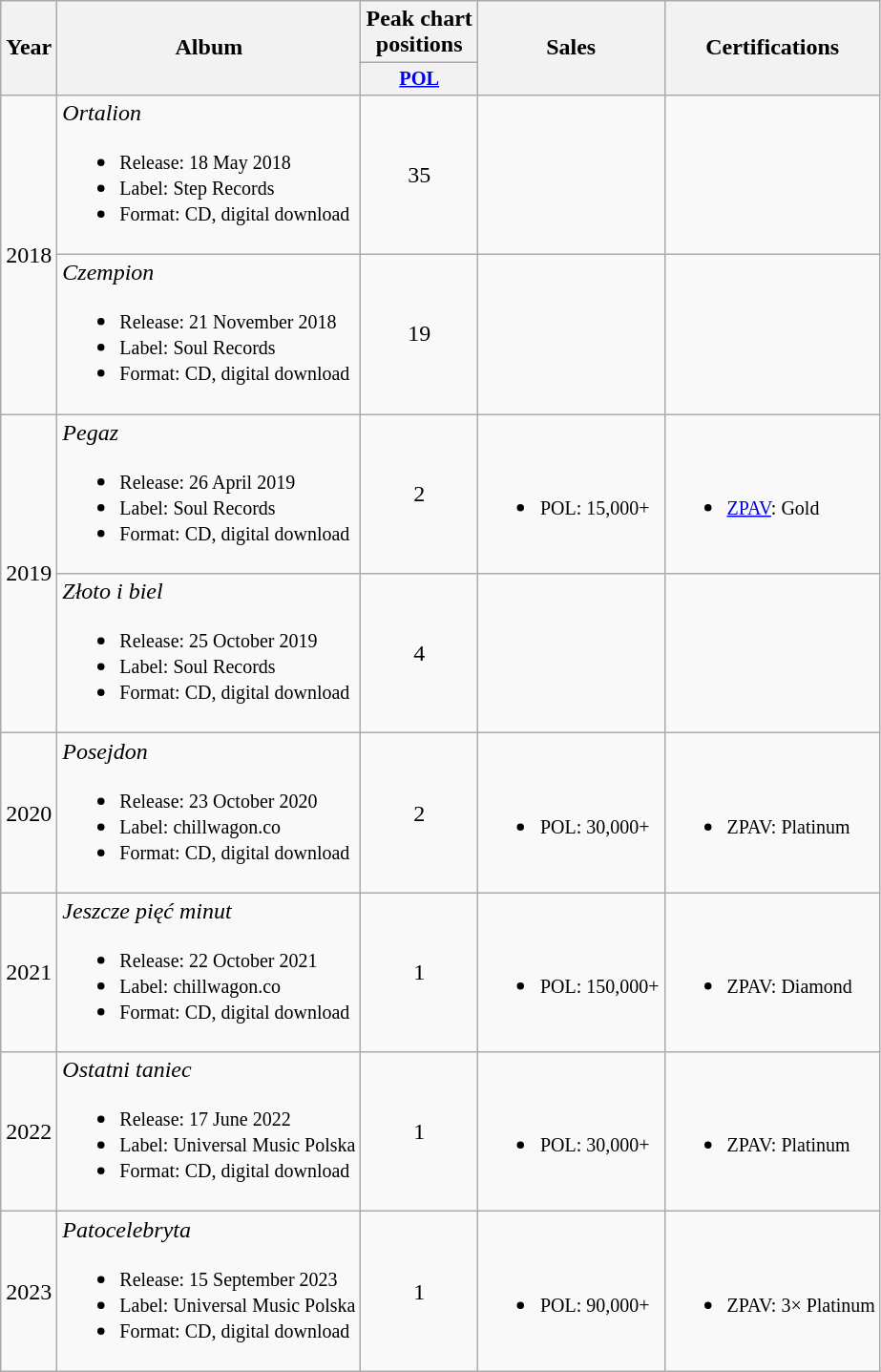<table class="wikitable" style="text-align:center;">
<tr>
<th rowspan="2">Year</th>
<th rowspan="2">Album</th>
<th>Peak chart<br>positions</th>
<th rowspan="2">Sales</th>
<th rowspan="2">Certifications</th>
</tr>
<tr>
<th style="font-size:85%;"><a href='#'>POL</a><br></th>
</tr>
<tr>
<td rowspan="2">2018</td>
<td align="left"><em>Ortalion</em><br><ul><li><small>Release: 18 May 2018</small></li><li><small>Label: Step Records</small></li><li><small>Format: CD, digital download</small></li></ul></td>
<td>35</td>
<td></td>
<td></td>
</tr>
<tr>
<td align="left"><em>Czempion</em><br><ul><li><small>Release: 21 November 2018</small></li><li><small>Label: Soul Records</small></li><li><small>Format: CD, digital download</small></li></ul></td>
<td>19</td>
<td></td>
<td></td>
</tr>
<tr>
<td rowspan="2">2019</td>
<td align="left"><em>Pegaz</em><br><ul><li><small>Release: 26 April 2019</small></li><li><small>Label: Soul Records</small></li><li><small>Format: CD, digital download</small></li></ul></td>
<td>2</td>
<td align="left"><br><ul><li><small>POL: 15,000+</small></li></ul></td>
<td align="left"><br><ul><li><small><a href='#'>ZPAV</a>: Gold</small></li></ul></td>
</tr>
<tr>
<td align="left"><em>Złoto i biel</em><br><ul><li><small>Release: 25 October 2019</small></li><li><small>Label: Soul Records</small></li><li><small>Format: CD, digital download</small></li></ul></td>
<td>4</td>
<td></td>
<td></td>
</tr>
<tr>
<td>2020</td>
<td align="left"><em>Posejdon</em><br><ul><li><small>Release: 23 October 2020</small></li><li><small>Label: chillwagon.co</small></li><li><small>Format: CD, digital download</small></li></ul></td>
<td>2</td>
<td align="left"><br><ul><li><small>POL: 30,000+</small></li></ul></td>
<td align="left"><br><ul><li><small>ZPAV: Platinum</small></li></ul></td>
</tr>
<tr>
<td>2021</td>
<td align="left"><em>Jeszcze pięć minut</em><br><ul><li><small>Release: 22 October 2021</small></li><li><small>Label: chillwagon.co</small></li><li><small>Format: CD, digital download</small></li></ul></td>
<td>1</td>
<td align="left"><br><ul><li><small>POL: 150,000+</small></li></ul></td>
<td align="left"><br><ul><li><small>ZPAV: Diamond</small></li></ul></td>
</tr>
<tr>
<td>2022</td>
<td align="left"><em>Ostatni taniec</em><br><ul><li><small>Release: 17 June 2022</small></li><li><small>Label: Universal Music Polska</small></li><li><small>Format: CD, digital download</small></li></ul></td>
<td>1</td>
<td align="left"><br><ul><li><small>POL: 30,000+</small></li></ul></td>
<td align="left"><br><ul><li><small>ZPAV: Platinum</small></li></ul></td>
</tr>
<tr>
<td>2023</td>
<td align="left"><em>Patocelebryta</em><br><ul><li><small>Release: 15 September 2023</small></li><li><small>Label: Universal Music Polska</small></li><li><small>Format: CD, digital download</small></li></ul></td>
<td>1</td>
<td align="left"><br><ul><li><small>POL: 90,000+</small></li></ul></td>
<td align="left"><br><ul><li><small>ZPAV: 3× Platinum</small></li></ul></td>
</tr>
</table>
